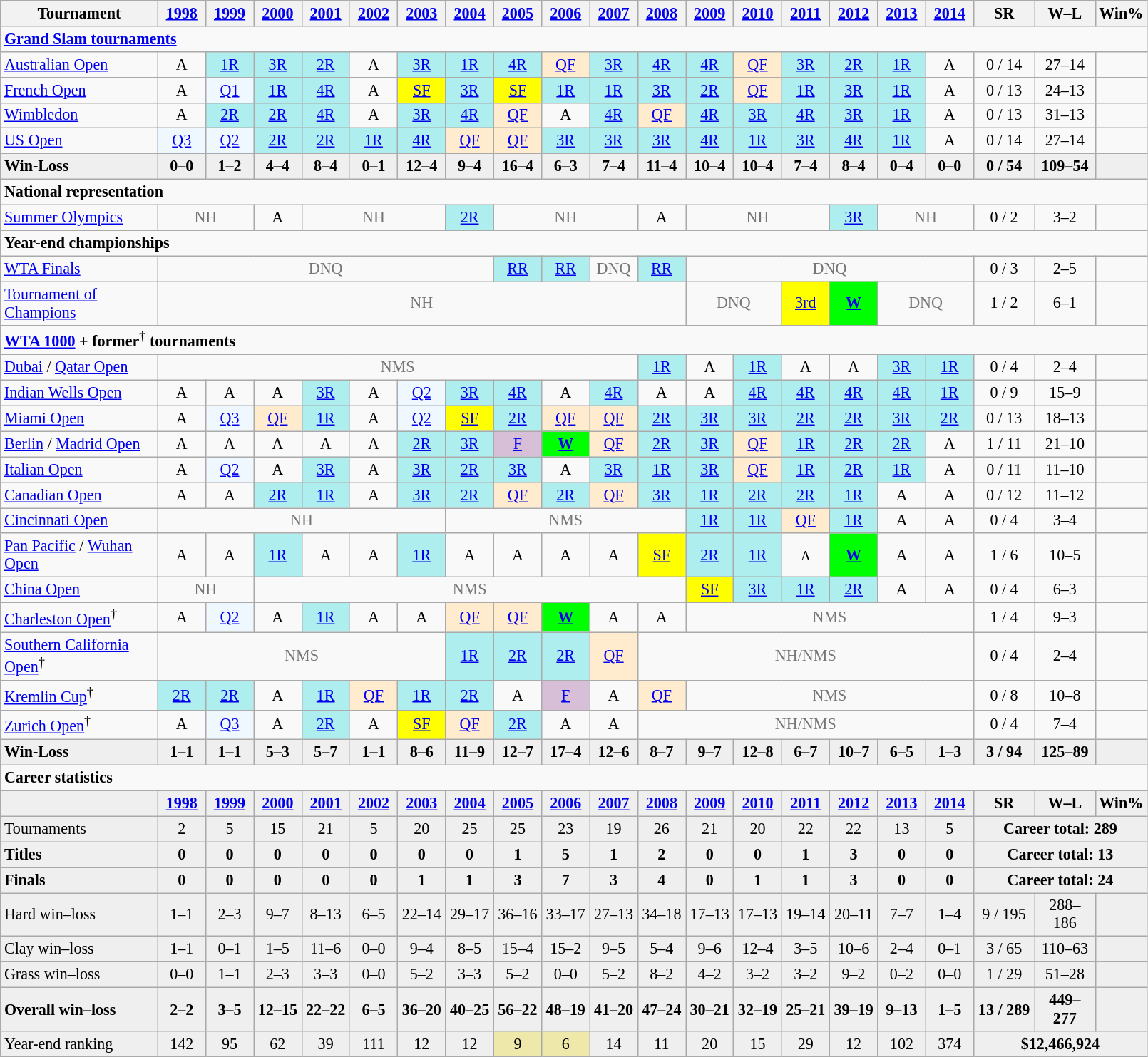<table class="wikitable nowrap" style=text-align:center;font-size:92%>
<tr>
<th width=140>Tournament</th>
<th width=38><a href='#'>1998</a></th>
<th width=38><a href='#'>1999</a></th>
<th width=38><a href='#'>2000</a></th>
<th width=38><a href='#'>2001</a></th>
<th width=38><a href='#'>2002</a></th>
<th width=38><a href='#'>2003</a></th>
<th width=38><a href='#'>2004</a></th>
<th width=38><a href='#'>2005</a></th>
<th width=38><a href='#'>2006</a></th>
<th width=38><a href='#'>2007</a></th>
<th width=38><a href='#'>2008</a></th>
<th width=38><a href='#'>2009</a></th>
<th width=38><a href='#'>2010</a></th>
<th width=38><a href='#'>2011</a></th>
<th width=38><a href='#'>2012</a></th>
<th width=38><a href='#'>2013</a></th>
<th width=38><a href='#'>2014</a></th>
<th width=50>SR</th>
<th width=50>W–L</th>
<th>Win%</th>
</tr>
<tr>
<td colspan="21" align="left"><strong><a href='#'>Grand Slam tournaments</a></strong></td>
</tr>
<tr>
<td align=left><a href='#'>Australian Open</a></td>
<td>A</td>
<td bgcolor=afeeee><a href='#'>1R</a></td>
<td bgcolor=afeeee><a href='#'>3R</a></td>
<td bgcolor=afeeee><a href='#'>2R</a></td>
<td>A</td>
<td bgcolor=afeeee><a href='#'>3R</a></td>
<td bgcolor=afeeee><a href='#'>1R</a></td>
<td bgcolor=afeeee><a href='#'>4R</a></td>
<td bgcolor=ffebcd><a href='#'>QF</a></td>
<td bgcolor=afeeee><a href='#'>3R</a></td>
<td bgcolor=afeeee><a href='#'>4R</a></td>
<td bgcolor=afeeee><a href='#'>4R</a></td>
<td bgcolor=ffebcd><a href='#'>QF</a></td>
<td bgcolor=afeeee><a href='#'>3R</a></td>
<td bgcolor=afeeee><a href='#'>2R</a></td>
<td bgcolor=afeeee><a href='#'>1R</a></td>
<td>A</td>
<td>0 / 14</td>
<td>27–14</td>
<td></td>
</tr>
<tr>
<td align=left><a href='#'>French Open</a></td>
<td>A</td>
<td bgcolor=f0f8ff><a href='#'>Q1</a></td>
<td bgcolor=afeeee><a href='#'>1R</a></td>
<td bgcolor=afeeee><a href='#'>4R</a></td>
<td>A</td>
<td bgcolor=yellow><a href='#'>SF</a></td>
<td bgcolor=afeeee><a href='#'>3R</a></td>
<td bgcolor=yellow><a href='#'>SF</a></td>
<td bgcolor=afeeee><a href='#'>1R</a></td>
<td bgcolor=afeeee><a href='#'>1R</a></td>
<td bgcolor=afeeee><a href='#'>3R</a></td>
<td bgcolor=afeeee><a href='#'>2R</a></td>
<td bgcolor=ffebcd><a href='#'>QF</a></td>
<td bgcolor=afeeee><a href='#'>1R</a></td>
<td bgcolor=afeeee><a href='#'>3R</a></td>
<td bgcolor=afeeee><a href='#'>1R</a></td>
<td>A</td>
<td>0 / 13</td>
<td>24–13</td>
<td></td>
</tr>
<tr>
<td align=left><a href='#'>Wimbledon</a></td>
<td>A</td>
<td bgcolor=afeeee><a href='#'>2R</a></td>
<td bgcolor=afeeee><a href='#'>2R</a></td>
<td bgcolor=afeeee><a href='#'>4R</a></td>
<td>A</td>
<td bgcolor=afeeee><a href='#'>3R</a></td>
<td bgcolor=afeeee><a href='#'>4R</a></td>
<td bgcolor=ffebcd><a href='#'>QF</a></td>
<td>A</td>
<td bgcolor=afeeee><a href='#'>4R</a></td>
<td bgcolor=ffebcd><a href='#'>QF</a></td>
<td bgcolor=afeeee><a href='#'>4R</a></td>
<td bgcolor=afeeee><a href='#'>3R</a></td>
<td bgcolor=afeeee><a href='#'>4R</a></td>
<td bgcolor=afeeee><a href='#'>3R</a></td>
<td bgcolor=afeeee><a href='#'>1R</a></td>
<td>A</td>
<td>0 / 13</td>
<td>31–13</td>
<td></td>
</tr>
<tr>
<td align=left><a href='#'>US Open</a></td>
<td bgcolor=f0f8ff><a href='#'>Q3</a></td>
<td bgcolor=f0f8ff><a href='#'>Q2</a></td>
<td bgcolor=afeeee><a href='#'>2R</a></td>
<td bgcolor=afeeee><a href='#'>2R</a></td>
<td bgcolor=afeeee><a href='#'>1R</a></td>
<td bgcolor=afeeee><a href='#'>4R</a></td>
<td bgcolor=ffebcd><a href='#'>QF</a></td>
<td bgcolor=ffebcd><a href='#'>QF</a></td>
<td bgcolor=afeeee><a href='#'>3R</a></td>
<td bgcolor=afeeee><a href='#'>3R</a></td>
<td bgcolor=afeeee><a href='#'>3R</a></td>
<td bgcolor=afeeee><a href='#'>4R</a></td>
<td bgcolor=afeeee><a href='#'>1R</a></td>
<td bgcolor=afeeee><a href='#'>3R</a></td>
<td bgcolor=afeeee><a href='#'>4R</a></td>
<td bgcolor=afeeee><a href='#'>1R</a></td>
<td>A</td>
<td>0 / 14</td>
<td>27–14</td>
<td></td>
</tr>
<tr style=background:#efefef;font-weight:bold>
<td style="text-align:left">Win-Loss</td>
<td>0–0</td>
<td>1–2</td>
<td>4–4</td>
<td>8–4</td>
<td>0–1</td>
<td>12–4</td>
<td>9–4</td>
<td>16–4</td>
<td>6–3</td>
<td>7–4</td>
<td>11–4</td>
<td>10–4</td>
<td>10–4</td>
<td>7–4</td>
<td>8–4</td>
<td>0–4</td>
<td>0–0</td>
<td>0 / 54</td>
<td>109–54</td>
<td></td>
</tr>
<tr>
<td colspan="21" align="left"><strong>National representation</strong></td>
</tr>
<tr>
<td align=left><a href='#'>Summer Olympics</a></td>
<td colspan=2 style=color:#767676>NH</td>
<td>A</td>
<td colspan=3 style=color:#767676>NH</td>
<td bgcolor=afeeee><a href='#'>2R</a></td>
<td colspan=3 style=color:#767676>NH</td>
<td>A</td>
<td colspan=3 style=color:#767676>NH</td>
<td bgcolor=afeeee><a href='#'>3R</a></td>
<td colspan="2" style="color:#767676">NH</td>
<td>0 / 2</td>
<td>3–2</td>
<td></td>
</tr>
<tr>
<td colspan="21" align="left"><strong>Year-end championships</strong></td>
</tr>
<tr>
<td align=left><a href='#'>WTA Finals</a></td>
<td colspan="7" style=color:#767676>DNQ</td>
<td bgcolor=afeeee><a href='#'>RR</a></td>
<td bgcolor=afeeee><a href='#'>RR</a></td>
<td style=color:#767676>DNQ</td>
<td bgcolor=afeeee><a href='#'>RR</a></td>
<td colspan="6" style=color:#767676>DNQ</td>
<td>0 / 3</td>
<td>2–5</td>
<td></td>
</tr>
<tr>
<td align=left><a href='#'>Tournament of Champions</a></td>
<td colspan=11 style=color:#767676>NH</td>
<td colspan="2" style=color:#767676>DNQ</td>
<td bgcolor=yellow><a href='#'>3rd</a></td>
<td bgcolor=lime><a href='#'><strong>W</strong></a></td>
<td colspan="2" style=color:#767676>DNQ</td>
<td>1 / 2</td>
<td>6–1</td>
<td></td>
</tr>
<tr>
<td colspan="21" align="left"><strong><a href='#'>WTA 1000</a> + former<sup>†</sup> tournaments</strong></td>
</tr>
<tr>
<td align="left"><a href='#'>Dubai</a> / <a href='#'>Qatar Open</a></td>
<td colspan="10" style="color:#767676">NMS</td>
<td bgcolor=afeeee><a href='#'>1R</a></td>
<td>A</td>
<td bgcolor=afeeee><a href='#'>1R</a></td>
<td>A</td>
<td>A</td>
<td bgcolor=afeeee><a href='#'>3R</a></td>
<td bgcolor=afeeee><a href='#'>1R</a></td>
<td>0 / 4</td>
<td>2–4</td>
<td></td>
</tr>
<tr>
<td align="left"><a href='#'>Indian Wells Open</a></td>
<td>A</td>
<td>A</td>
<td>A</td>
<td bgcolor=afeeee><a href='#'>3R</a></td>
<td>A</td>
<td bgcolor=f0f8ff><a href='#'>Q2</a></td>
<td bgcolor=afeeee><a href='#'>3R</a></td>
<td bgcolor=afeeee><a href='#'>4R</a></td>
<td>A</td>
<td bgcolor=afeeee><a href='#'>4R</a></td>
<td>A</td>
<td>A</td>
<td bgcolor=afeeee><a href='#'>4R</a></td>
<td bgcolor=afeeee><a href='#'>4R</a></td>
<td bgcolor=afeeee><a href='#'>4R</a></td>
<td bgcolor=afeeee><a href='#'>4R</a></td>
<td bgcolor=afeeee><a href='#'>1R</a></td>
<td>0 / 9</td>
<td>15–9</td>
<td></td>
</tr>
<tr>
<td align="left"><a href='#'>Miami Open</a></td>
<td>A</td>
<td bgcolor=f0f8ff><a href='#'>Q3</a></td>
<td bgcolor="ffebcd"><a href='#'>QF</a></td>
<td bgcolor="afeeee"><a href='#'>1R</a></td>
<td>A</td>
<td bgcolor=f0f8ff><a href='#'>Q2</a></td>
<td bgcolor=yellow><a href='#'>SF</a></td>
<td bgcolor=afeeee><a href='#'>2R</a></td>
<td bgcolor=ffebcd><a href='#'>QF</a></td>
<td bgcolor=ffebcd><a href='#'>QF</a></td>
<td bgcolor=afeeee><a href='#'>2R</a></td>
<td bgcolor=afeeee><a href='#'>3R</a></td>
<td bgcolor=afeeee><a href='#'>3R</a></td>
<td bgcolor=afeeee><a href='#'>2R</a></td>
<td bgcolor=afeeee><a href='#'>2R</a></td>
<td bgcolor=afeeee><a href='#'>3R</a></td>
<td bgcolor=afeeee><a href='#'>2R</a></td>
<td>0 / 13</td>
<td>18–13</td>
<td></td>
</tr>
<tr>
<td align="left"><a href='#'>Berlin</a> / <a href='#'>Madrid Open</a></td>
<td>A</td>
<td>A</td>
<td>A</td>
<td>A</td>
<td>A</td>
<td bgcolor=afeeee><a href='#'>2R</a></td>
<td bgcolor=afeeee><a href='#'>3R</a></td>
<td bgcolor=thistle><a href='#'>F</a></td>
<td bgcolor=lime><strong><a href='#'>W</a></strong></td>
<td bgcolor=ffebcd><a href='#'>QF</a></td>
<td bgcolor=afeeee><a href='#'>2R</a></td>
<td bgcolor=afeeee><a href='#'>3R</a></td>
<td bgcolor=ffebcd><a href='#'>QF</a></td>
<td bgcolor=afeeee><a href='#'>1R</a></td>
<td bgcolor=afeeee><a href='#'>2R</a></td>
<td bgcolor=afeeee><a href='#'>2R</a></td>
<td>A</td>
<td>1 / 11</td>
<td>21–10</td>
<td></td>
</tr>
<tr>
<td align="left"><a href='#'>Italian Open</a></td>
<td>A</td>
<td bgcolor=f0f8ff><a href='#'>Q2</a></td>
<td>A</td>
<td bgcolor=afeeee><a href='#'>3R</a></td>
<td>A</td>
<td bgcolor=afeeee><a href='#'>3R</a></td>
<td bgcolor=afeeee><a href='#'>2R</a></td>
<td bgcolor=afeeee><a href='#'>3R</a></td>
<td>A</td>
<td bgcolor=afeeee><a href='#'>3R</a></td>
<td bgcolor=afeeee><a href='#'>1R</a></td>
<td bgcolor=afeeee><a href='#'>3R</a></td>
<td bgcolor=ffebcd><a href='#'>QF</a></td>
<td bgcolor=afeeee><a href='#'>1R</a></td>
<td bgcolor=afeeee><a href='#'>2R</a></td>
<td bgcolor=afeeee><a href='#'>1R</a></td>
<td>A</td>
<td>0 / 11</td>
<td>11–10</td>
<td></td>
</tr>
<tr>
<td align="left"><a href='#'>Canadian Open</a></td>
<td>A</td>
<td>A</td>
<td bgcolor=afeeee><a href='#'>2R</a></td>
<td bgcolor=afeeee><a href='#'>1R</a></td>
<td>A</td>
<td bgcolor=afeeee><a href='#'>3R</a></td>
<td bgcolor=afeeee><a href='#'>2R</a></td>
<td bgcolor=ffebcd><a href='#'>QF</a></td>
<td bgcolor=afeeee><a href='#'>2R</a></td>
<td bgcolor=ffebcd><a href='#'>QF</a></td>
<td bgcolor=afeeee><a href='#'>3R</a></td>
<td bgcolor=afeeee><a href='#'>1R</a></td>
<td bgcolor=afeeee><a href='#'>2R</a></td>
<td bgcolor=afeeee><a href='#'>2R</a></td>
<td bgcolor=afeeee><a href='#'>1R</a></td>
<td>A</td>
<td>A</td>
<td>0 / 12</td>
<td>11–12</td>
<td></td>
</tr>
<tr>
<td align="left"><a href='#'>Cincinnati Open</a></td>
<td colspan="6" style="color:#767676">NH</td>
<td colspan="5" style="color:#767676">NMS</td>
<td bgcolor=afeeee><a href='#'>1R</a></td>
<td bgcolor=afeeee><a href='#'>1R</a></td>
<td bgcolor=ffebcd><a href='#'>QF</a></td>
<td bgcolor=afeeee><a href='#'>1R</a></td>
<td>A</td>
<td>A</td>
<td>0 / 4</td>
<td>3–4</td>
<td></td>
</tr>
<tr>
<td align="left"><a href='#'>Pan Pacific</a> / <a href='#'>Wuhan Open</a></td>
<td>A</td>
<td>A</td>
<td bgcolor=afeeee><a href='#'>1R</a></td>
<td>A</td>
<td>A</td>
<td bgcolor=afeeee><a href='#'>1R</a></td>
<td>A</td>
<td>A</td>
<td>A</td>
<td>A</td>
<td bgcolor=yellow><a href='#'>SF</a></td>
<td bgcolor=afeeee><a href='#'>2R</a></td>
<td bgcolor=afeeee><a href='#'>1R</a></td>
<td><small>A</small></td>
<td bgcolor="lime"><strong><a href='#'>W</a></strong></td>
<td>A</td>
<td>A</td>
<td>1 / 6</td>
<td>10–5</td>
<td></td>
</tr>
<tr>
<td align="left"><a href='#'>China Open</a></td>
<td colspan="2" style="color:#767676">NH</td>
<td colspan="9" style="color:#767676">NMS</td>
<td bgcolor=yellow><a href='#'>SF</a></td>
<td bgcolor=afeeee><a href='#'>3R</a></td>
<td bgcolor=afeeee><a href='#'>1R</a></td>
<td bgcolor=afeeee><a href='#'>2R</a></td>
<td>A</td>
<td>A</td>
<td>0 / 4</td>
<td>6–3</td>
<td></td>
</tr>
<tr>
<td align="left"><a href='#'>Charleston Open</a><sup>†</sup></td>
<td>A</td>
<td bgcolor=f0f8ff><a href='#'>Q2</a></td>
<td>A</td>
<td bgcolor=afeeee><a href='#'>1R</a></td>
<td>A</td>
<td>A</td>
<td bgcolor=ffebcd><a href='#'>QF</a></td>
<td bgcolor=ffebcd><a href='#'>QF</a></td>
<td bgcolor="lime"><strong><a href='#'>W</a></strong></td>
<td>A</td>
<td>A</td>
<td colspan="6" style="color:#767676">NMS</td>
<td>1 / 4</td>
<td>9–3</td>
<td></td>
</tr>
<tr>
<td align="left"><a href='#'>Southern California Open</a><sup>†</sup></td>
<td colspan="6" style="color:#767676">NMS</td>
<td bgcolor=afeeee><a href='#'>1R</a></td>
<td bgcolor=afeeee><a href='#'>2R</a></td>
<td bgcolor=afeeee><a href='#'>2R</a></td>
<td bgcolor=ffebcd><a href='#'>QF</a></td>
<td colspan="7" style="color:#767676">NH/NMS</td>
<td>0 / 4</td>
<td>2–4</td>
<td></td>
</tr>
<tr>
<td align="left"><a href='#'>Kremlin Cup</a><sup>†</sup></td>
<td bgcolor="afeeee"><a href='#'>2R</a></td>
<td bgcolor="afeeee"><a href='#'>2R</a></td>
<td>A</td>
<td bgcolor="afeeee"><a href='#'>1R</a></td>
<td bgcolor="ffebcd"><a href='#'>QF</a></td>
<td bgcolor="afeeee"><a href='#'>1R</a></td>
<td bgcolor="afeeee"><a href='#'>2R</a></td>
<td>A</td>
<td bgcolor="thistle"><a href='#'>F</a></td>
<td>A</td>
<td bgcolor=ffebcd><a href='#'>QF</a></td>
<td colspan="6" style="color:#767676">NMS</td>
<td>0 / 8</td>
<td>10–8</td>
<td></td>
</tr>
<tr>
<td align="left"><a href='#'>Zurich Open</a><sup>†</sup></td>
<td>A</td>
<td bgcolor=f0f8ff><a href='#'>Q3</a></td>
<td>A</td>
<td bgcolor=afeeee><a href='#'>2R</a></td>
<td>A</td>
<td bgcolor=yellow><a href='#'>SF</a></td>
<td bgcolor=ffebcd><a href='#'>QF</a></td>
<td bgcolor=afeeee><a href='#'>2R</a></td>
<td>A</td>
<td>A</td>
<td colspan="7" style="color:#767676">NH/NMS</td>
<td>0 / 4</td>
<td>7–4</td>
<td></td>
</tr>
<tr style=background:#efefef;font-weight:bold>
<td align=left>Win-Loss</td>
<td>1–1</td>
<td>1–1</td>
<td>5–3</td>
<td>5–7</td>
<td>1–1</td>
<td>8–6</td>
<td>11–9</td>
<td>12–7</td>
<td>17–4</td>
<td>12–6</td>
<td>8–7</td>
<td>9–7</td>
<td>12–8</td>
<td>6–7</td>
<td>10–7</td>
<td>6–5</td>
<td>1–3</td>
<td>3 / 94</td>
<td>125–89</td>
<td></td>
</tr>
<tr>
<td colspan="21" align="left"><strong>Career statistics</strong></td>
</tr>
<tr style=background:#efefef;font-weight:bold>
<td></td>
<td><a href='#'>1998</a></td>
<td><a href='#'>1999</a></td>
<td><a href='#'>2000</a></td>
<td><a href='#'>2001</a></td>
<td><a href='#'>2002</a></td>
<td><a href='#'>2003</a></td>
<td><a href='#'>2004</a></td>
<td><a href='#'>2005</a></td>
<td><a href='#'>2006</a></td>
<td><a href='#'>2007</a></td>
<td><a href='#'>2008</a></td>
<td><a href='#'>2009</a></td>
<td><a href='#'>2010</a></td>
<td><a href='#'>2011</a></td>
<td><a href='#'>2012</a></td>
<td><a href='#'>2013</a></td>
<td><a href='#'>2014</a></td>
<td>SR</td>
<td>W–L</td>
<td>Win%</td>
</tr>
<tr bgcolor=efefef>
<td style="text-align:left">Tournaments</td>
<td>2</td>
<td>5</td>
<td>15</td>
<td>21</td>
<td>5</td>
<td>20</td>
<td>25</td>
<td>25</td>
<td>23</td>
<td>19</td>
<td>26</td>
<td>21</td>
<td>20</td>
<td>22</td>
<td>22</td>
<td>13</td>
<td>5</td>
<td colspan="3"><strong>Career total: 289</strong></td>
</tr>
<tr style=background:#efefef;font-weight:bold>
<td style="text-align:left">Titles</td>
<td>0</td>
<td>0</td>
<td>0</td>
<td>0</td>
<td>0</td>
<td>0</td>
<td>0</td>
<td>1</td>
<td>5</td>
<td>1</td>
<td>2</td>
<td>0</td>
<td>0</td>
<td>1</td>
<td>3</td>
<td>0</td>
<td>0</td>
<td colspan="3">Career total: 13</td>
</tr>
<tr style=background:#efefef;font-weight:bold>
<td style=text-align:left>Finals</td>
<td>0</td>
<td>0</td>
<td>0</td>
<td>0</td>
<td>0</td>
<td>1</td>
<td>1</td>
<td>3</td>
<td>7</td>
<td>3</td>
<td>4</td>
<td>0</td>
<td>1</td>
<td>1</td>
<td>3</td>
<td>0</td>
<td>0</td>
<td colspan="3">Career total: 24</td>
</tr>
<tr bgcolor=efefef>
<td align=left>Hard win–loss</td>
<td>1–1</td>
<td>2–3</td>
<td>9–7</td>
<td>8–13</td>
<td>6–5</td>
<td>22–14</td>
<td>29–17</td>
<td>36–16</td>
<td>33–17</td>
<td>27–13</td>
<td>34–18</td>
<td>17–13</td>
<td>17–13</td>
<td>19–14</td>
<td>20–11</td>
<td>7–7</td>
<td>1–4</td>
<td>9 / 195</td>
<td>288–186</td>
<td></td>
</tr>
<tr bgcolor=efefef>
<td align=left>Clay win–loss</td>
<td>1–1</td>
<td>0–1</td>
<td>1–5</td>
<td>11–6</td>
<td>0–0</td>
<td>9–4</td>
<td>8–5</td>
<td>15–4</td>
<td>15–2</td>
<td>9–5</td>
<td>5–4</td>
<td>9–6</td>
<td>12–4</td>
<td>3–5</td>
<td>10–6</td>
<td>2–4</td>
<td>0–1</td>
<td>3 / 65</td>
<td>110–63</td>
<td></td>
</tr>
<tr bgcolor=efefef>
<td align=left>Grass win–loss</td>
<td>0–0</td>
<td>1–1</td>
<td>2–3</td>
<td>3–3</td>
<td>0–0</td>
<td>5–2</td>
<td>3–3</td>
<td>5–2</td>
<td>0–0</td>
<td>5–2</td>
<td>8–2</td>
<td>4–2</td>
<td>3–2</td>
<td>3–2</td>
<td>9–2</td>
<td>0–2</td>
<td>0–0</td>
<td>1 / 29</td>
<td>51–28</td>
<td></td>
</tr>
<tr style="background:#efefef;font-weight:bold">
<td style="text-align:left">Overall win–loss</td>
<td>2–2</td>
<td>3–5</td>
<td>12–15</td>
<td>22–22</td>
<td>6–5</td>
<td>36–20</td>
<td>40–25</td>
<td>56–22</td>
<td>48–19</td>
<td>41–20</td>
<td>47–24</td>
<td>30–21</td>
<td>32–19</td>
<td>25–21</td>
<td>39–19</td>
<td>9–13</td>
<td>1–5</td>
<td>13 / 289</td>
<td>449–277</td>
<td></td>
</tr>
<tr bgcolor="efefef">
<td align="left">Year-end ranking</td>
<td>142</td>
<td>95</td>
<td>62</td>
<td>39</td>
<td>111</td>
<td>12</td>
<td>12</td>
<td bgcolor="eee8aa">9</td>
<td bgcolor="eee8aa">6</td>
<td>14</td>
<td>11</td>
<td>20</td>
<td>15</td>
<td>29</td>
<td>12</td>
<td>102</td>
<td>374</td>
<td colspan="3"><strong>$12,466,924</strong></td>
</tr>
</table>
